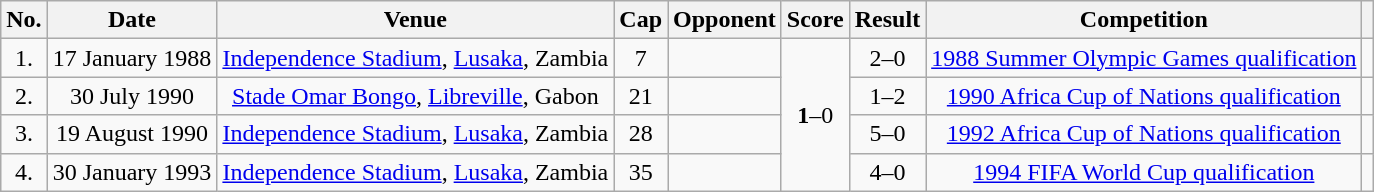<table class="wikitable sortable" style="text-align:center;">
<tr>
<th scope="col">No.</th>
<th scope="col">Date</th>
<th scope="col">Venue</th>
<th>Cap</th>
<th scope="col">Opponent</th>
<th scope="col">Score</th>
<th scope="col">Result</th>
<th scope="col">Competition</th>
<th scope="col" class="unsortable"></th>
</tr>
<tr>
<td>1.</td>
<td style="text-align:left;">17 January 1988</td>
<td style="text-align:left;"><a href='#'>Independence Stadium</a>, <a href='#'>Lusaka</a>, Zambia</td>
<td>7</td>
<td style="text-align:left;"></td>
<td rowspan="4"><strong>1</strong>–0</td>
<td>2–0</td>
<td><a href='#'>1988 Summer Olympic Games qualification</a></td>
<td></td>
</tr>
<tr>
<td>2.</td>
<td>30 July 1990</td>
<td><a href='#'>Stade Omar Bongo</a>, <a href='#'>Libreville</a>, Gabon</td>
<td>21</td>
<td></td>
<td>1–2</td>
<td><a href='#'>1990 Africa Cup of Nations qualification</a></td>
<td></td>
</tr>
<tr>
<td>3.</td>
<td>19 August 1990</td>
<td><a href='#'>Independence Stadium</a>, <a href='#'>Lusaka</a>, Zambia</td>
<td>28</td>
<td></td>
<td>5–0</td>
<td><a href='#'>1992 Africa Cup of Nations qualification</a></td>
<td></td>
</tr>
<tr>
<td>4.</td>
<td>30 January 1993</td>
<td><a href='#'>Independence Stadium</a>, <a href='#'>Lusaka</a>, Zambia</td>
<td>35</td>
<td></td>
<td>4–0</td>
<td><a href='#'>1994 FIFA World Cup qualification</a></td>
<td></td>
</tr>
</table>
